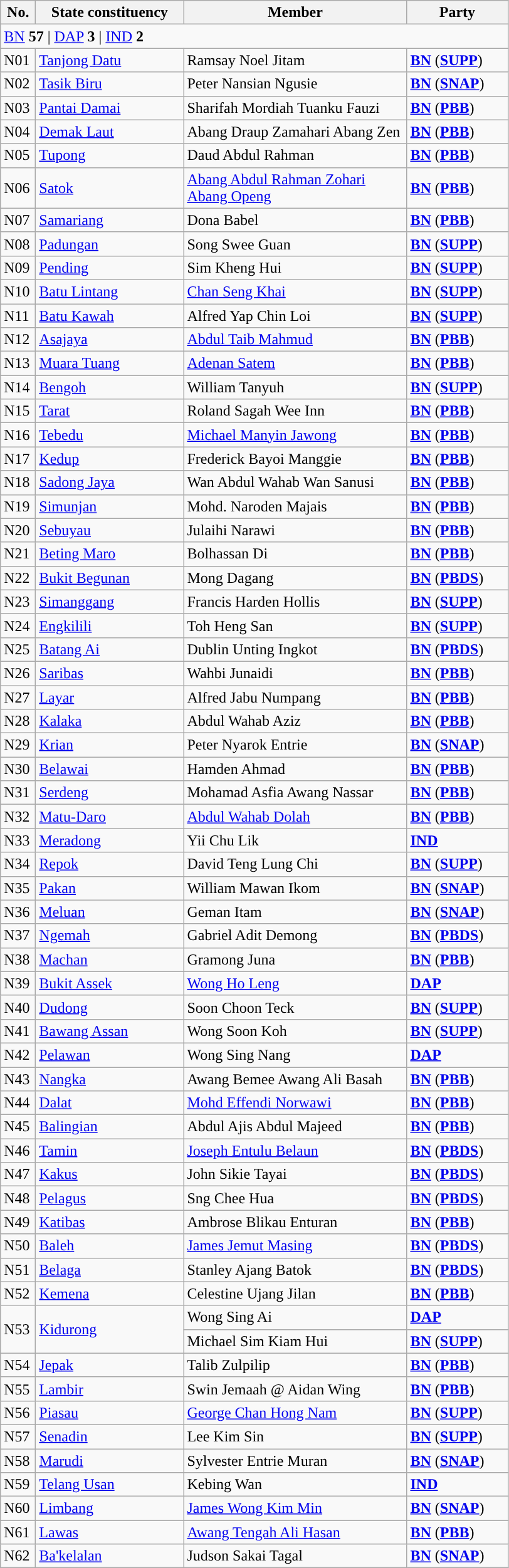<table class="wikitable sortable">
<tr>
<th style="width:30px;">No.</th>
<th style="width:150px;">State constituency</th>
<th style="width:230px;">Member</th>
<th style="width:100px;">Party</th>
</tr>
<tr>
<td colspan="4"><a href='#'>BN</a> <strong>57</strong> | <a href='#'>DAP</a> <strong>3</strong> | <a href='#'>IND</a> <strong>2</strong></td>
</tr>
<tr>
<td>N01</td>
<td><a href='#'>Tanjong Datu</a></td>
<td>Ramsay Noel Jitam</td>
<td><strong><a href='#'>BN</a></strong> (<strong><a href='#'>SUPP</a></strong>)</td>
</tr>
<tr>
<td>N02</td>
<td><a href='#'>Tasik Biru</a></td>
<td>Peter Nansian Ngusie</td>
<td><strong><a href='#'>BN</a></strong> (<strong><a href='#'>SNAP</a></strong>)</td>
</tr>
<tr>
<td>N03</td>
<td><a href='#'>Pantai Damai</a></td>
<td>Sharifah Mordiah Tuanku Fauzi</td>
<td><strong><a href='#'>BN</a></strong> (<strong><a href='#'>PBB</a></strong>)</td>
</tr>
<tr>
<td>N04</td>
<td><a href='#'>Demak Laut</a></td>
<td>Abang Draup Zamahari Abang Zen</td>
<td><strong><a href='#'>BN</a></strong> (<strong><a href='#'>PBB</a></strong>)</td>
</tr>
<tr>
<td>N05</td>
<td><a href='#'>Tupong</a></td>
<td>Daud Abdul Rahman</td>
<td><strong><a href='#'>BN</a></strong> (<strong><a href='#'>PBB</a></strong>)</td>
</tr>
<tr>
<td>N06</td>
<td><a href='#'>Satok</a></td>
<td><a href='#'>Abang Abdul Rahman Zohari Abang Openg</a></td>
<td><strong><a href='#'>BN</a></strong> (<strong><a href='#'>PBB</a></strong>)</td>
</tr>
<tr>
<td>N07</td>
<td><a href='#'>Samariang</a></td>
<td>Dona Babel</td>
<td><strong><a href='#'>BN</a></strong> (<strong><a href='#'>PBB</a></strong>)</td>
</tr>
<tr>
<td>N08</td>
<td><a href='#'>Padungan</a></td>
<td>Song Swee Guan</td>
<td><strong><a href='#'>BN</a></strong> (<strong><a href='#'>SUPP</a></strong>)</td>
</tr>
<tr>
<td>N09</td>
<td><a href='#'>Pending</a></td>
<td>Sim Kheng Hui</td>
<td><strong><a href='#'>BN</a></strong> (<strong><a href='#'>SUPP</a></strong>)</td>
</tr>
<tr>
<td>N10</td>
<td><a href='#'>Batu Lintang</a></td>
<td><a href='#'>Chan Seng Khai</a></td>
<td><strong><a href='#'>BN</a></strong> (<strong><a href='#'>SUPP</a></strong>)</td>
</tr>
<tr>
<td>N11</td>
<td><a href='#'>Batu Kawah</a></td>
<td>Alfred Yap Chin Loi</td>
<td><strong><a href='#'>BN</a></strong> (<strong><a href='#'>SUPP</a></strong>)</td>
</tr>
<tr>
<td>N12</td>
<td><a href='#'>Asajaya</a></td>
<td><a href='#'>Abdul Taib Mahmud</a></td>
<td><strong><a href='#'>BN</a></strong> (<strong><a href='#'>PBB</a></strong>)</td>
</tr>
<tr>
<td>N13</td>
<td><a href='#'>Muara Tuang</a></td>
<td><a href='#'>Adenan Satem</a></td>
<td><strong><a href='#'>BN</a></strong> (<strong><a href='#'>PBB</a></strong>)</td>
</tr>
<tr>
<td>N14</td>
<td><a href='#'>Bengoh</a></td>
<td>William Tanyuh</td>
<td><strong><a href='#'>BN</a></strong> (<strong><a href='#'>SUPP</a></strong>)</td>
</tr>
<tr>
<td>N15</td>
<td><a href='#'>Tarat</a></td>
<td>Roland Sagah Wee Inn</td>
<td><strong><a href='#'>BN</a></strong> (<strong><a href='#'>PBB</a></strong>)</td>
</tr>
<tr>
<td>N16</td>
<td><a href='#'>Tebedu</a></td>
<td><a href='#'>Michael Manyin Jawong</a></td>
<td><strong><a href='#'>BN</a></strong> (<strong><a href='#'>PBB</a></strong>)</td>
</tr>
<tr>
<td>N17</td>
<td><a href='#'>Kedup</a></td>
<td>Frederick Bayoi Manggie</td>
<td><strong><a href='#'>BN</a></strong> (<strong><a href='#'>PBB</a></strong>)</td>
</tr>
<tr>
<td>N18</td>
<td><a href='#'>Sadong Jaya</a></td>
<td>Wan Abdul Wahab Wan Sanusi</td>
<td><strong><a href='#'>BN</a></strong> (<strong><a href='#'>PBB</a></strong>)</td>
</tr>
<tr>
<td>N19</td>
<td><a href='#'>Simunjan</a></td>
<td>Mohd. Naroden Majais</td>
<td><strong><a href='#'>BN</a></strong> (<strong><a href='#'>PBB</a></strong>)</td>
</tr>
<tr>
<td>N20</td>
<td><a href='#'>Sebuyau</a></td>
<td>Julaihi Narawi</td>
<td><strong><a href='#'>BN</a></strong> (<strong><a href='#'>PBB</a></strong>)</td>
</tr>
<tr>
<td>N21</td>
<td><a href='#'>Beting Maro</a></td>
<td>Bolhassan Di</td>
<td><strong><a href='#'>BN</a></strong> (<strong><a href='#'>PBB</a></strong>)</td>
</tr>
<tr>
<td>N22</td>
<td><a href='#'>Bukit Begunan</a></td>
<td>Mong Dagang<br></td>
<td><strong><a href='#'>BN</a></strong> (<strong><a href='#'>PBDS</a></strong>)</td>
</tr>
<tr>
<td>N23</td>
<td><a href='#'>Simanggang</a></td>
<td>Francis Harden Hollis</td>
<td><strong><a href='#'>BN</a></strong> (<strong><a href='#'>SUPP</a></strong>)</td>
</tr>
<tr>
<td>N24</td>
<td><a href='#'>Engkilili</a></td>
<td>Toh Heng San</td>
<td><strong><a href='#'>BN</a></strong> (<strong><a href='#'>SUPP</a></strong>)</td>
</tr>
<tr>
<td>N25</td>
<td><a href='#'>Batang Ai</a></td>
<td>Dublin Unting Ingkot</td>
<td><strong><a href='#'>BN</a></strong> (<strong><a href='#'>PBDS</a></strong>)</td>
</tr>
<tr>
<td>N26</td>
<td><a href='#'>Saribas</a></td>
<td>Wahbi Junaidi</td>
<td><strong><a href='#'>BN</a></strong> (<strong><a href='#'>PBB</a></strong>)</td>
</tr>
<tr>
<td>N27</td>
<td><a href='#'>Layar</a></td>
<td>Alfred Jabu Numpang</td>
<td><strong><a href='#'>BN</a></strong> (<strong><a href='#'>PBB</a></strong>)</td>
</tr>
<tr>
<td>N28</td>
<td><a href='#'>Kalaka</a></td>
<td>Abdul Wahab Aziz</td>
<td><strong><a href='#'>BN</a></strong> (<strong><a href='#'>PBB</a></strong>)</td>
</tr>
<tr>
<td>N29</td>
<td><a href='#'>Krian</a></td>
<td>Peter Nyarok Entrie</td>
<td><strong><a href='#'>BN</a></strong> (<strong><a href='#'>SNAP</a></strong>)</td>
</tr>
<tr>
<td>N30</td>
<td><a href='#'>Belawai</a></td>
<td>Hamden Ahmad</td>
<td><strong><a href='#'>BN</a></strong> (<strong><a href='#'>PBB</a></strong>)</td>
</tr>
<tr>
<td>N31</td>
<td><a href='#'>Serdeng</a></td>
<td>Mohamad Asfia Awang Nassar</td>
<td><strong><a href='#'>BN</a></strong> (<strong><a href='#'>PBB</a></strong>)</td>
</tr>
<tr>
<td>N32</td>
<td><a href='#'>Matu-Daro</a></td>
<td><a href='#'>Abdul Wahab Dolah</a></td>
<td><strong><a href='#'>BN</a></strong> (<strong><a href='#'>PBB</a></strong>)</td>
</tr>
<tr>
<td>N33</td>
<td><a href='#'>Meradong</a></td>
<td>Yii Chu Lik</td>
<td><strong><a href='#'>IND</a></strong></td>
</tr>
<tr>
<td>N34</td>
<td><a href='#'>Repok</a></td>
<td>David Teng Lung Chi</td>
<td><strong><a href='#'>BN</a></strong> (<strong><a href='#'>SUPP</a></strong>)</td>
</tr>
<tr>
<td>N35</td>
<td><a href='#'>Pakan</a></td>
<td>William Mawan Ikom</td>
<td><strong><a href='#'>BN</a></strong> (<strong><a href='#'>SNAP</a></strong>)</td>
</tr>
<tr>
<td>N36</td>
<td><a href='#'>Meluan</a></td>
<td>Geman Itam</td>
<td><strong><a href='#'>BN</a></strong> (<strong><a href='#'>SNAP</a></strong>)</td>
</tr>
<tr>
<td>N37</td>
<td><a href='#'>Ngemah</a></td>
<td>Gabriel Adit Demong</td>
<td><strong><a href='#'>BN</a></strong> (<strong><a href='#'>PBDS</a></strong>)</td>
</tr>
<tr>
<td>N38</td>
<td><a href='#'>Machan</a></td>
<td>Gramong Juna</td>
<td><strong><a href='#'>BN</a></strong> (<strong><a href='#'>PBB</a></strong>)</td>
</tr>
<tr>
<td>N39</td>
<td><a href='#'>Bukit Assek</a></td>
<td><a href='#'>Wong Ho Leng</a></td>
<td><strong><a href='#'>DAP</a></strong></td>
</tr>
<tr>
<td>N40</td>
<td><a href='#'>Dudong</a></td>
<td>Soon Choon Teck</td>
<td><strong><a href='#'>BN</a></strong> (<strong><a href='#'>SUPP</a></strong>)</td>
</tr>
<tr>
<td>N41</td>
<td><a href='#'>Bawang Assan</a></td>
<td>Wong Soon Koh</td>
<td><strong><a href='#'>BN</a></strong> (<strong><a href='#'>SUPP</a></strong>)</td>
</tr>
<tr>
<td>N42</td>
<td><a href='#'>Pelawan</a></td>
<td>Wong Sing Nang</td>
<td><strong><a href='#'>DAP</a></strong></td>
</tr>
<tr>
<td>N43</td>
<td><a href='#'>Nangka</a></td>
<td>Awang Bemee Awang Ali Basah</td>
<td><strong><a href='#'>BN</a></strong> (<strong><a href='#'>PBB</a></strong>)</td>
</tr>
<tr>
<td>N44</td>
<td><a href='#'>Dalat</a></td>
<td><a href='#'>Mohd Effendi Norwawi</a></td>
<td><strong><a href='#'>BN</a></strong> (<strong><a href='#'>PBB</a></strong>)</td>
</tr>
<tr>
<td>N45</td>
<td><a href='#'>Balingian</a></td>
<td>Abdul Ajis Abdul Majeed</td>
<td><strong><a href='#'>BN</a></strong> (<strong><a href='#'>PBB</a></strong>)</td>
</tr>
<tr>
<td>N46</td>
<td><a href='#'>Tamin</a></td>
<td><a href='#'>Joseph Entulu Belaun</a></td>
<td><strong><a href='#'>BN</a></strong> (<strong><a href='#'>PBDS</a></strong>)</td>
</tr>
<tr>
<td>N47</td>
<td><a href='#'>Kakus</a></td>
<td>John Sikie Tayai</td>
<td><strong><a href='#'>BN</a></strong> (<strong><a href='#'>PBDS</a></strong>)</td>
</tr>
<tr>
<td>N48</td>
<td><a href='#'>Pelagus</a></td>
<td>Sng Chee Hua</td>
<td><strong><a href='#'>BN</a></strong> (<strong><a href='#'>PBDS</a></strong>)</td>
</tr>
<tr>
<td>N49</td>
<td><a href='#'>Katibas</a></td>
<td>Ambrose Blikau Enturan</td>
<td><strong><a href='#'>BN</a></strong> (<strong><a href='#'>PBB</a></strong>)</td>
</tr>
<tr>
<td>N50</td>
<td><a href='#'>Baleh</a></td>
<td><a href='#'>James Jemut Masing</a></td>
<td><strong><a href='#'>BN</a></strong> (<strong><a href='#'>PBDS</a></strong>)</td>
</tr>
<tr>
<td>N51</td>
<td><a href='#'>Belaga</a></td>
<td>Stanley Ajang Batok</td>
<td><strong><a href='#'>BN</a></strong> (<strong><a href='#'>PBDS</a></strong>)</td>
</tr>
<tr>
<td>N52</td>
<td><a href='#'>Kemena</a></td>
<td>Celestine Ujang Jilan<br></td>
<td><strong><a href='#'>BN</a></strong> (<strong><a href='#'>PBB</a></strong>)</td>
</tr>
<tr>
<td rowspan=2>N53</td>
<td rowspan=2><a href='#'>Kidurong</a></td>
<td>Wong Sing Ai<br></td>
<td><strong><a href='#'>DAP</a></strong></td>
</tr>
<tr>
<td>Michael Sim Kiam Hui<br></td>
<td><strong><a href='#'>BN</a></strong> (<strong><a href='#'>SUPP</a></strong>)</td>
</tr>
<tr>
<td>N54</td>
<td><a href='#'>Jepak</a></td>
<td>Talib Zulpilip</td>
<td><strong><a href='#'>BN</a></strong> (<strong><a href='#'>PBB</a></strong>)</td>
</tr>
<tr>
<td>N55</td>
<td><a href='#'>Lambir</a></td>
<td>Swin Jemaah @ Aidan Wing</td>
<td><strong><a href='#'>BN</a></strong> (<strong><a href='#'>PBB</a></strong>)</td>
</tr>
<tr>
<td>N56</td>
<td><a href='#'>Piasau</a></td>
<td><a href='#'>George Chan Hong Nam</a></td>
<td><strong><a href='#'>BN</a></strong> (<strong><a href='#'>SUPP</a></strong>)</td>
</tr>
<tr>
<td>N57</td>
<td><a href='#'>Senadin</a></td>
<td>Lee Kim Sin</td>
<td><strong><a href='#'>BN</a></strong> (<strong><a href='#'>SUPP</a></strong>)</td>
</tr>
<tr>
<td>N58</td>
<td><a href='#'>Marudi</a></td>
<td>Sylvester Entrie Muran</td>
<td><strong><a href='#'>BN</a></strong> (<strong><a href='#'>SNAP</a></strong>)</td>
</tr>
<tr>
<td>N59</td>
<td><a href='#'>Telang Usan</a></td>
<td>Kebing Wan</td>
<td><strong><a href='#'>IND</a></strong></td>
</tr>
<tr>
<td>N60</td>
<td><a href='#'>Limbang</a></td>
<td><a href='#'>James Wong Kim Min</a></td>
<td><strong><a href='#'>BN</a></strong> (<strong><a href='#'>SNAP</a></strong>)</td>
</tr>
<tr>
<td>N61</td>
<td><a href='#'>Lawas</a></td>
<td><a href='#'>Awang Tengah Ali Hasan</a></td>
<td><strong><a href='#'>BN</a></strong> (<strong><a href='#'>PBB</a></strong>)</td>
</tr>
<tr>
<td>N62</td>
<td><a href='#'>Ba'kelalan</a></td>
<td>Judson Sakai Tagal</td>
<td><strong><a href='#'>BN</a></strong> (<strong><a href='#'>SNAP</a></strong>)</td>
</tr>
</table>
